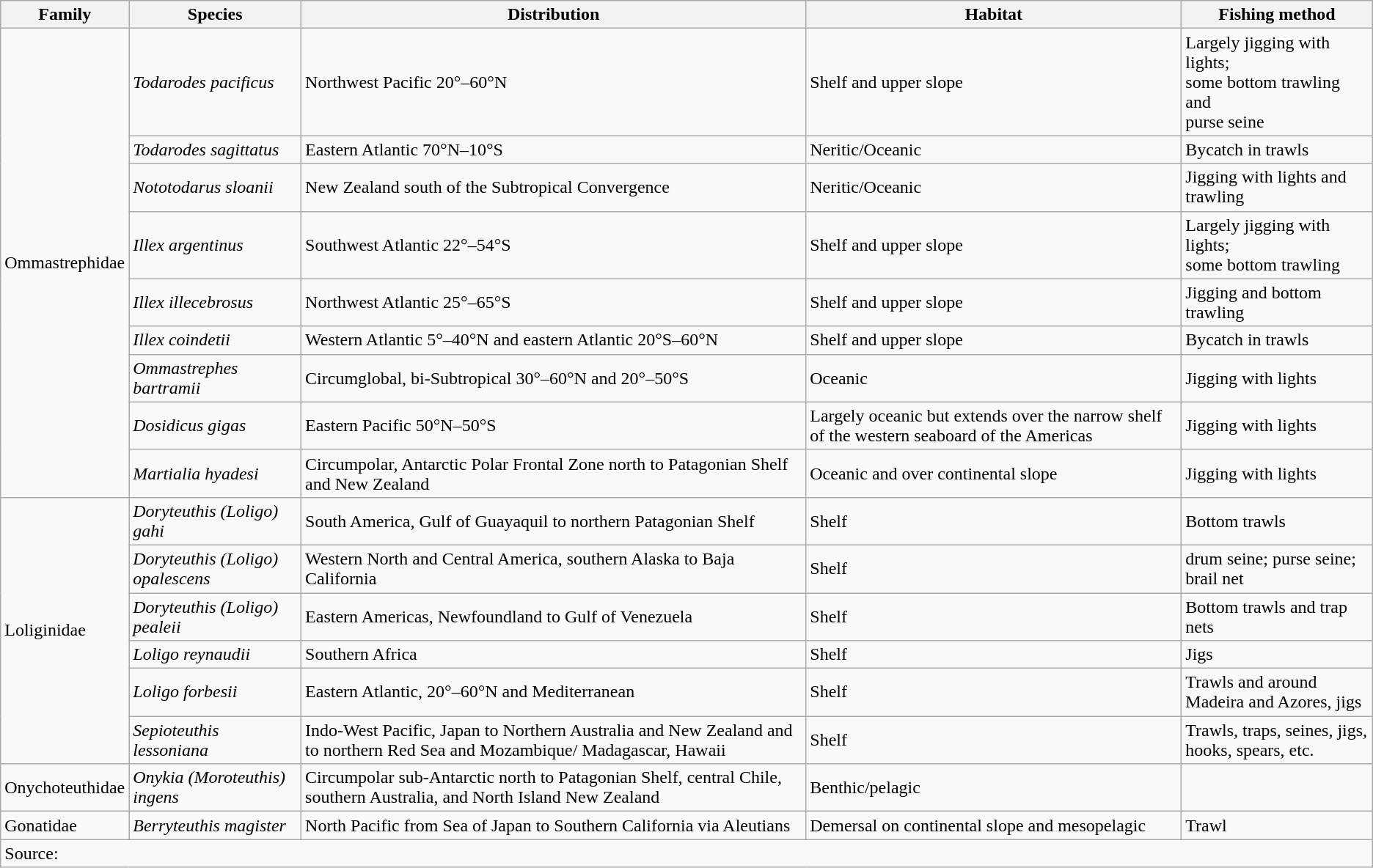<table class="wikitable">
<tr>
<th>Family</th>
<th>Species</th>
<th>Distribution</th>
<th>Habitat</th>
<th>Fishing method</th>
</tr>
<tr>
<td rowspan="9">Ommastrephidae</td>
<td><em>Todarodes pacificus</em></td>
<td>Northwest Pacific 20°–60°N</td>
<td>Shelf and upper slope</td>
<td>Largely jigging with lights;<br>some bottom trawling and<br>purse seine</td>
</tr>
<tr>
<td><em>Todarodes sagittatus</em></td>
<td>Eastern Atlantic 70°N–10°S</td>
<td>Neritic/Oceanic</td>
<td>Bycatch in trawls</td>
</tr>
<tr>
<td><em>Nototodarus sloanii</em></td>
<td>New Zealand south of the Subtropical Convergence</td>
<td>Neritic/Oceanic</td>
<td>Jigging with lights and<br>trawling</td>
</tr>
<tr>
<td><em>Illex argentinus</em></td>
<td>Southwest Atlantic 22°–54°S</td>
<td>Shelf and upper slope</td>
<td>Largely jigging with lights;<br>some bottom trawling</td>
</tr>
<tr>
<td><em>Illex illecebrosus</em></td>
<td>Northwest Atlantic 25°–65°S</td>
<td>Shelf and upper slope</td>
<td>Jigging and bottom trawling</td>
</tr>
<tr>
<td><em>Illex coindetii</em></td>
<td>Western Atlantic 5°–40°N and eastern Atlantic 20°S–60°N</td>
<td>Shelf and upper slope</td>
<td>Bycatch in trawls</td>
</tr>
<tr>
<td><em>Ommastrephes bartramii</em></td>
<td>Circumglobal, bi-Subtropical 30°–60°N and 20°–50°S</td>
<td>Oceanic</td>
<td>Jigging with lights</td>
</tr>
<tr>
<td><em>Dosidicus gigas</em></td>
<td>Eastern Pacific 50°N–50°S</td>
<td>Largely oceanic but extends over the narrow shelf of the western seaboard of the Americas</td>
<td>Jigging with lights</td>
</tr>
<tr>
<td><em>Martialia hyadesi</em></td>
<td>Circumpolar, Antarctic Polar Frontal Zone north to Patagonian Shelf and New Zealand</td>
<td>Oceanic and over continental slope</td>
<td>Jigging with lights</td>
</tr>
<tr>
<td rowspan="6">Loliginidae</td>
<td><em>Doryteuthis (Loligo) gahi</em></td>
<td>South America, Gulf of Guayaquil to northern Patagonian Shelf</td>
<td>Shelf</td>
<td>Bottom trawls</td>
</tr>
<tr>
<td><em>Doryteuthis (Loligo) opalescens</em></td>
<td>Western North and Central America, southern Alaska to Baja California</td>
<td>Shelf</td>
<td>drum seine; purse seine; brail net</td>
</tr>
<tr>
<td><em>Doryteuthis (Loligo) pealeii</em></td>
<td>Eastern Americas, Newfoundland to Gulf of Venezuela</td>
<td>Shelf</td>
<td>Bottom trawls and trap nets</td>
</tr>
<tr>
<td><em>Loligo reynaudii</em></td>
<td>Southern Africa</td>
<td>Shelf</td>
<td>Jigs</td>
</tr>
<tr>
<td><em>Loligo forbesii</em></td>
<td>Eastern Atlantic, 20°–60°N and Mediterranean</td>
<td>Shelf</td>
<td>Trawls and around Madeira and Azores, jigs</td>
</tr>
<tr>
<td><em>Sepioteuthis lessoniana</em></td>
<td>Indo-West Pacific, Japan to Northern Australia and New Zealand and to northern Red Sea and Mozambique/ Madagascar, Hawaii</td>
<td>Shelf</td>
<td>Trawls, traps, seines, jigs, hooks, spears, etc.</td>
</tr>
<tr>
<td>Onychoteuthidae</td>
<td><em>Onykia (Moroteuthis) ingens</em></td>
<td>Circumpolar sub-Antarctic north to Patagonian Shelf, central Chile, southern Australia, and North Island New Zealand</td>
<td>Benthic/pelagic</td>
<td></td>
</tr>
<tr>
<td>Gonatidae</td>
<td><em>Berryteuthis magister</em></td>
<td>North Pacific from Sea of Japan to Southern California via Aleutians</td>
<td>Demersal on continental slope and mesopelagic</td>
<td>Trawl</td>
</tr>
<tr>
<td colspan="5">Source: </td>
</tr>
</table>
